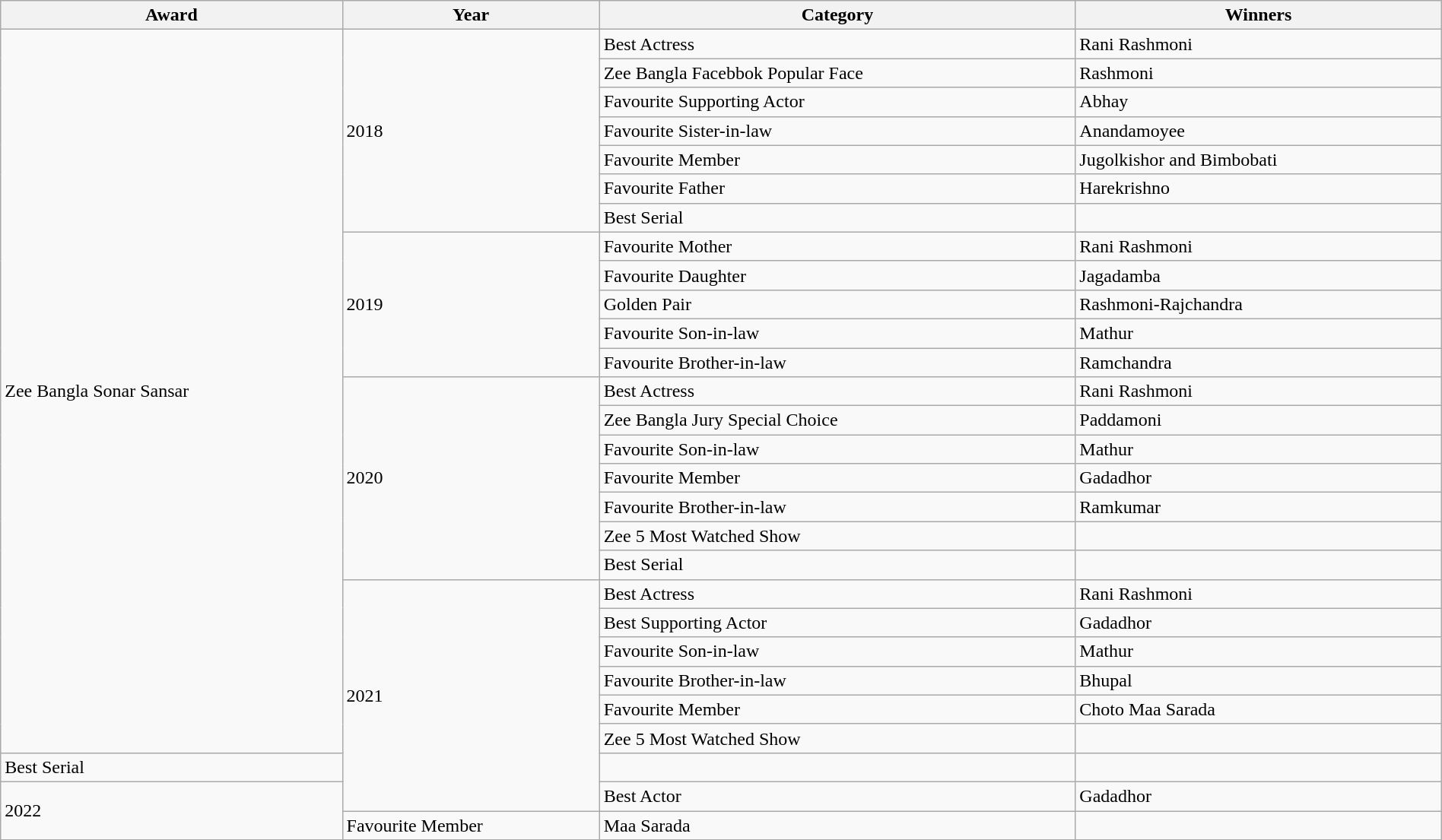<table class="wikitable sortable" style="width:100%">
<tr>
<th>Award</th>
<th>Year</th>
<th>Category</th>
<th>Winners</th>
</tr>
<tr>
<td rowspan="25">Zee Bangla Sonar Sansar</td>
<td rowspan="7">2018</td>
<td>Best Actress</td>
<td>Rani Rashmoni</td>
</tr>
<tr>
<td>Zee Bangla Facebbok Popular Face</td>
<td>Rashmoni</td>
</tr>
<tr>
<td>Favourite Supporting Actor</td>
<td>Abhay</td>
</tr>
<tr>
<td>Favourite Sister-in-law</td>
<td>Anandamoyee</td>
</tr>
<tr>
<td>Favourite Member</td>
<td>Jugolkishor and Bimbobati</td>
</tr>
<tr>
<td>Favourite Father</td>
<td>Harekrishno</td>
</tr>
<tr>
<td>Best Serial</td>
<td></td>
</tr>
<tr>
<td rowspan="5">2019</td>
<td>Favourite Mother</td>
<td>Rani Rashmoni</td>
</tr>
<tr>
<td>Favourite Daughter</td>
<td>Jagadamba</td>
</tr>
<tr>
<td>Golden Pair</td>
<td>Rashmoni-Rajchandra</td>
</tr>
<tr>
<td>Favourite Son-in-law</td>
<td>Mathur</td>
</tr>
<tr>
<td>Favourite Brother-in-law</td>
<td>Ramchandra</td>
</tr>
<tr>
<td rowspan="7">2020</td>
<td>Best Actress</td>
<td>Rani Rashmoni</td>
</tr>
<tr>
<td>Zee Bangla Jury Special Choice</td>
<td>Paddamoni</td>
</tr>
<tr>
<td>Favourite Son-in-law</td>
<td>Mathur</td>
</tr>
<tr>
<td>Favourite Member</td>
<td>Gadadhor</td>
</tr>
<tr>
<td>Favourite Brother-in-law</td>
<td>Ramkumar</td>
</tr>
<tr>
<td>Zee 5 Most Watched Show</td>
<td></td>
</tr>
<tr>
<td>Best Serial</td>
<td></td>
</tr>
<tr>
<td rowspan="8">2021</td>
<td>Best Actress</td>
<td>Rani Rashmoni</td>
</tr>
<tr>
<td>Best Supporting Actor</td>
<td>Gadadhor</td>
</tr>
<tr>
<td>Favourite Son-in-law</td>
<td>Mathur</td>
</tr>
<tr>
<td>Favourite Brother-in-law</td>
<td>Bhupal</td>
</tr>
<tr>
<td>Favourite Member</td>
<td>Choto Maa Sarada</td>
</tr>
<tr>
<td>Zee 5 Most Watched Show</td>
<td></td>
</tr>
<tr>
<td>Best Serial</td>
<td></td>
</tr>
<tr>
<td rowspan="2">2022</td>
<td>Best Actor</td>
<td>Gadadhor</td>
</tr>
<tr>
<td>Favourite Member</td>
<td>Maa Sarada</td>
</tr>
<tr>
</tr>
</table>
